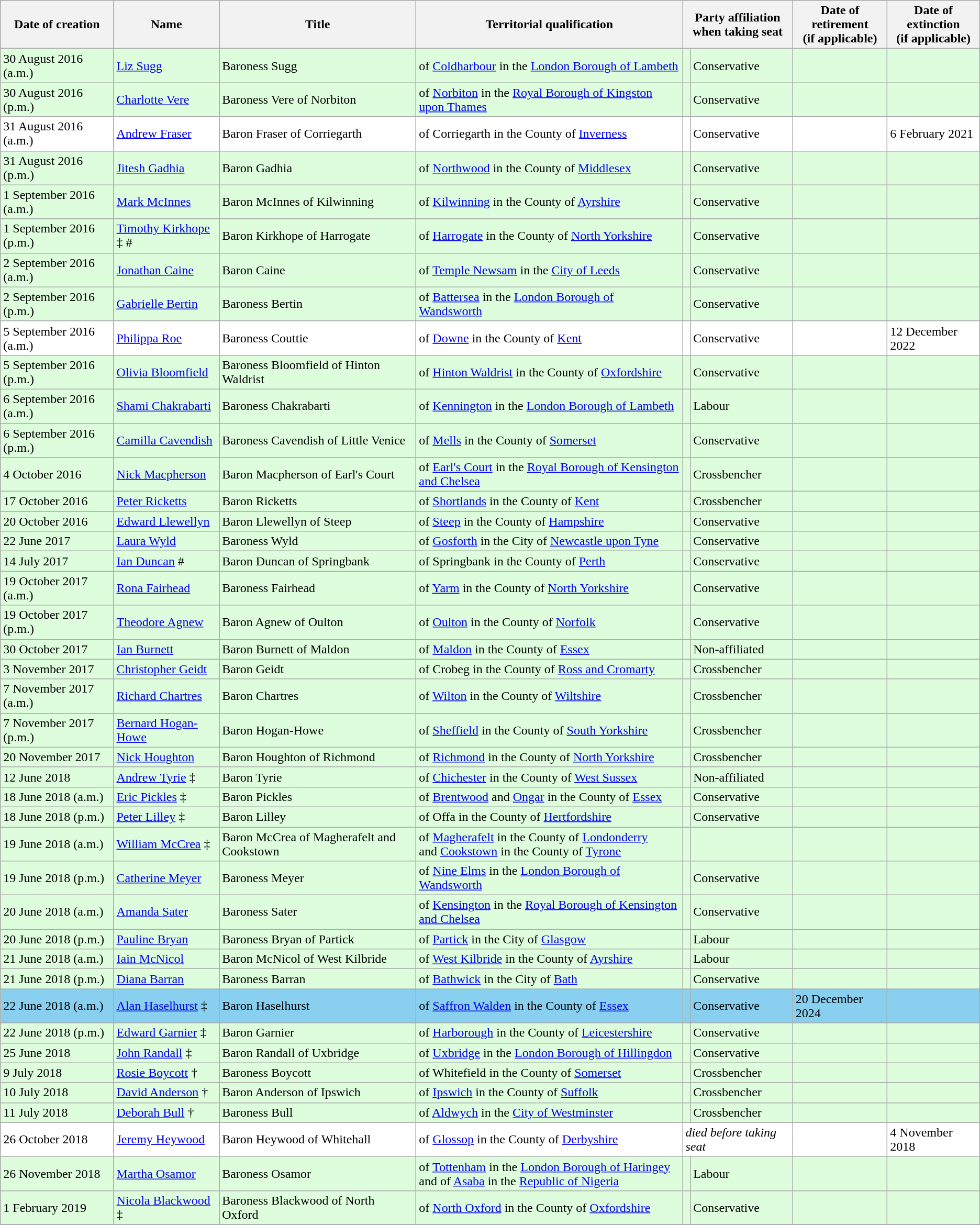<table class="wikitable sortable sticky-header" scope="row" style="background:#DDFDDD">
<tr>
<th>Date of creation</th>
<th>Name</th>
<th>Title</th>
<th>Territorial qualification</th>
<th colspan=2>Party affiliation<br>when taking seat</th>
<th>Date of retirement<br>(if applicable)</th>
<th>Date of extinction<br>(if applicable)</th>
</tr>
<tr>
<td>30 August 2016 (a.m.)</td>
<td><a href='#'>Liz Sugg</a></td>
<td>Baroness Sugg</td>
<td>of <a href='#'>Coldharbour</a> in the <a href='#'>London Borough of Lambeth</a></td>
<td></td>
<td>Conservative</td>
<td></td>
<td></td>
</tr>
<tr id="Baron">
<td>30 August 2016 (p.m.)</td>
<td><a href='#'>Charlotte Vere</a></td>
<td>Baroness Vere of Norbiton</td>
<td>of <a href='#'>Norbiton</a> in the <a href='#'>Royal Borough of Kingston upon Thames</a></td>
<td></td>
<td>Conservative</td>
<td></td>
<td></td>
</tr>
<tr scope="row" style="background:#ffffff">
<td>31 August 2016 (a.m.)</td>
<td><a href='#'>Andrew Fraser</a> </td>
<td>Baron Fraser of Corriegarth</td>
<td>of Corriegarth in the County of <a href='#'>Inverness</a></td>
<td></td>
<td>Conservative</td>
<td></td>
<td>6 February 2021</td>
</tr>
<tr id="Baron">
<td>31 August 2016 (p.m.)</td>
<td><a href='#'>Jitesh Gadhia</a></td>
<td>Baron Gadhia</td>
<td>of <a href='#'>Northwood</a> in the County of <a href='#'>Middlesex</a></td>
<td></td>
<td>Conservative</td>
<td></td>
<td></td>
</tr>
<tr id="Baron">
<td>1 September 2016 (a.m.)</td>
<td><a href='#'>Mark McInnes</a></td>
<td>Baron McInnes of Kilwinning</td>
<td>of <a href='#'>Kilwinning</a> in the County of <a href='#'>Ayrshire</a></td>
<td></td>
<td>Conservative</td>
<td></td>
<td></td>
</tr>
<tr id="Baron">
<td>1 September 2016 (p.m.)</td>
<td><a href='#'>Timothy Kirkhope</a> ‡ #</td>
<td>Baron Kirkhope of Harrogate</td>
<td>of <a href='#'>Harrogate</a> in the County of <a href='#'>North Yorkshire</a></td>
<td></td>
<td>Conservative</td>
<td></td>
<td></td>
</tr>
<tr id="Baron">
<td>2 September 2016 (a.m.)</td>
<td><a href='#'>Jonathan Caine</a></td>
<td>Baron Caine</td>
<td>of <a href='#'>Temple Newsam</a> in the <a href='#'>City of Leeds</a></td>
<td></td>
<td>Conservative</td>
<td></td>
<td></td>
</tr>
<tr id="Baron">
<td>2 September 2016 (p.m.)</td>
<td><a href='#'>Gabrielle Bertin</a></td>
<td>Baroness Bertin</td>
<td>of <a href='#'>Battersea</a> in the <a href='#'>London Borough of Wandsworth</a></td>
<td></td>
<td>Conservative</td>
<td></td>
<td></td>
</tr>
<tr scope="row" style="background:#ffffff">
<td>5 September 2016 (a.m.)</td>
<td><a href='#'>Philippa Roe</a></td>
<td>Baroness Couttie</td>
<td>of <a href='#'>Downe</a> in the County of <a href='#'>Kent</a></td>
<td></td>
<td>Conservative</td>
<td></td>
<td>12 December 2022</td>
</tr>
<tr id="Baron">
<td>5 September 2016 (p.m.)</td>
<td><a href='#'>Olivia Bloomfield</a></td>
<td>Baroness Bloomfield of Hinton Waldrist</td>
<td>of <a href='#'>Hinton Waldrist</a> in the County of <a href='#'>Oxfordshire</a></td>
<td></td>
<td>Conservative</td>
<td></td>
<td></td>
</tr>
<tr id="Baron">
<td>6 September 2016 (a.m.)</td>
<td><a href='#'>Shami Chakrabarti</a></td>
<td>Baroness Chakrabarti</td>
<td>of <a href='#'>Kennington</a> in the <a href='#'>London Borough of Lambeth</a></td>
<td></td>
<td>Labour</td>
<td></td>
<td></td>
</tr>
<tr id="Baron">
<td>6 September 2016 (p.m.)</td>
<td><a href='#'>Camilla Cavendish</a></td>
<td>Baroness Cavendish of Little Venice</td>
<td>of <a href='#'>Mells</a> in the County of <a href='#'>Somerset</a></td>
<td></td>
<td>Conservative</td>
<td></td>
<td></td>
</tr>
<tr id="Baron">
<td>4 October 2016</td>
<td><a href='#'>Nick Macpherson</a></td>
<td>Baron Macpherson of Earl's Court</td>
<td>of <a href='#'>Earl's Court</a> in the <a href='#'>Royal Borough of Kensington and Chelsea</a></td>
<td></td>
<td>Crossbencher</td>
<td></td>
<td></td>
</tr>
<tr id="Baron">
<td>17 October 2016</td>
<td><a href='#'>Peter Ricketts</a></td>
<td>Baron Ricketts</td>
<td>of <a href='#'>Shortlands</a> in the County of <a href='#'>Kent</a></td>
<td></td>
<td>Crossbencher</td>
<td></td>
<td></td>
</tr>
<tr id="Baron">
<td>20 October 2016</td>
<td><a href='#'>Edward Llewellyn</a></td>
<td>Baron Llewellyn of Steep</td>
<td>of <a href='#'>Steep</a> in the County of <a href='#'>Hampshire</a></td>
<td></td>
<td>Conservative</td>
<td></td>
<td></td>
</tr>
<tr id="Baron">
<td>22 June 2017</td>
<td><a href='#'>Laura Wyld</a></td>
<td>Baroness Wyld</td>
<td>of <a href='#'>Gosforth</a> in the City of <a href='#'>Newcastle upon Tyne</a></td>
<td></td>
<td>Conservative</td>
<td></td>
<td></td>
</tr>
<tr id="Baron">
<td>14 July 2017</td>
<td><a href='#'>Ian Duncan</a> #</td>
<td>Baron Duncan of Springbank</td>
<td>of Springbank in the County of <a href='#'>Perth</a></td>
<td></td>
<td>Conservative</td>
<td></td>
<td></td>
</tr>
<tr id="Baron">
<td>19 October 2017 (a.m.)</td>
<td><a href='#'>Rona Fairhead</a></td>
<td>Baroness Fairhead</td>
<td>of <a href='#'>Yarm</a> in the County of <a href='#'>North Yorkshire</a></td>
<td></td>
<td>Conservative</td>
<td></td>
<td></td>
</tr>
<tr id="Baron">
<td>19 October 2017 (p.m.)</td>
<td><a href='#'>Theodore Agnew</a></td>
<td>Baron Agnew of Oulton</td>
<td>of <a href='#'>Oulton</a> in the County of <a href='#'>Norfolk</a></td>
<td></td>
<td>Conservative</td>
<td></td>
<td></td>
</tr>
<tr id="Baron">
<td>30 October 2017</td>
<td><a href='#'>Ian Burnett</a></td>
<td>Baron Burnett of Maldon</td>
<td>of <a href='#'>Maldon</a> in the County of <a href='#'>Essex</a></td>
<td></td>
<td>Non-affiliated</td>
<td></td>
<td></td>
</tr>
<tr id="Baron">
<td>3 November 2017</td>
<td><a href='#'>Christopher Geidt</a></td>
<td>Baron Geidt</td>
<td>of Crobeg in the County of <a href='#'>Ross and Cromarty</a></td>
<td></td>
<td>Crossbencher</td>
<td></td>
<td></td>
</tr>
<tr id="Baron">
<td>7 November 2017 (a.m.)</td>
<td><a href='#'>Richard Chartres</a></td>
<td>Baron Chartres</td>
<td>of <a href='#'>Wilton</a> in the County of <a href='#'>Wiltshire</a></td>
<td></td>
<td>Crossbencher</td>
<td></td>
<td></td>
</tr>
<tr id="Baron">
<td>7 November 2017 (p.m.)</td>
<td><a href='#'>Bernard Hogan-Howe</a></td>
<td>Baron Hogan-Howe</td>
<td>of <a href='#'>Sheffield</a> in the County of <a href='#'>South Yorkshire</a></td>
<td></td>
<td>Crossbencher</td>
<td></td>
<td></td>
</tr>
<tr id="Baron">
<td>20 November 2017</td>
<td><a href='#'>Nick Houghton</a></td>
<td>Baron Houghton of Richmond</td>
<td>of <a href='#'>Richmond</a> in the County of <a href='#'>North Yorkshire</a></td>
<td></td>
<td>Crossbencher</td>
<td></td>
<td></td>
</tr>
<tr id="Baron">
<td>12 June 2018</td>
<td><a href='#'>Andrew Tyrie</a> ‡</td>
<td>Baron Tyrie</td>
<td>of <a href='#'>Chichester</a> in the County of <a href='#'>West Sussex</a></td>
<td></td>
<td>Non-affiliated</td>
<td></td>
<td></td>
</tr>
<tr id="Baron">
<td>18 June 2018 (a.m.)</td>
<td><a href='#'>Eric Pickles</a> ‡</td>
<td>Baron Pickles</td>
<td>of <a href='#'>Brentwood</a> and <a href='#'>Ongar</a> in the County of <a href='#'>Essex</a></td>
<td></td>
<td>Conservative</td>
<td></td>
<td></td>
</tr>
<tr id="Baron">
<td>18 June 2018 (p.m.)</td>
<td><a href='#'>Peter Lilley</a> ‡</td>
<td>Baron Lilley</td>
<td>of Offa in the County of <a href='#'>Hertfordshire</a></td>
<td></td>
<td>Conservative</td>
<td></td>
<td></td>
</tr>
<tr id="Baron">
<td>19 June 2018 (a.m.)</td>
<td><a href='#'>William McCrea</a> ‡</td>
<td>Baron McCrea of Magherafelt and Cookstown</td>
<td>of <a href='#'>Magherafelt</a> in the County of <a href='#'>Londonderry</a><br>and <a href='#'>Cookstown</a> in the County of <a href='#'>Tyrone</a></td>
<td></td>
<td></td>
<td></td>
<td></td>
</tr>
<tr id="Baron">
<td>19 June 2018 (p.m.)</td>
<td><a href='#'>Catherine Meyer</a></td>
<td>Baroness Meyer</td>
<td>of <a href='#'>Nine Elms</a> in the <a href='#'>London Borough of Wandsworth</a></td>
<td></td>
<td>Conservative</td>
<td></td>
<td></td>
</tr>
<tr id="Baron">
<td>20 June 2018 (a.m.)</td>
<td><a href='#'>Amanda Sater</a></td>
<td>Baroness Sater</td>
<td>of <a href='#'>Kensington</a> in the <a href='#'>Royal Borough of Kensington and Chelsea</a></td>
<td></td>
<td>Conservative</td>
<td></td>
<td></td>
</tr>
<tr id="Baron">
<td>20 June 2018 (p.m.)</td>
<td><a href='#'>Pauline Bryan</a></td>
<td>Baroness Bryan of Partick</td>
<td>of <a href='#'>Partick</a> in the City of <a href='#'>Glasgow</a></td>
<td></td>
<td>Labour</td>
<td></td>
<td></td>
</tr>
<tr id="Baron">
<td>21 June 2018 (a.m.)</td>
<td><a href='#'>Iain McNicol</a></td>
<td>Baron McNicol of West Kilbride</td>
<td>of <a href='#'>West Kilbride</a> in the County of <a href='#'>Ayrshire</a></td>
<td></td>
<td>Labour</td>
<td></td>
<td></td>
</tr>
<tr id="Baron">
<td>21 June 2018 (p.m.)</td>
<td><a href='#'>Diana Barran</a></td>
<td>Baroness Barran</td>
<td>of <a href='#'>Bathwick</a> in the City of <a href='#'>Bath</a></td>
<td></td>
<td>Conservative</td>
<td></td>
<td></td>
</tr>
<tr id="Baron Haselhurst" scope=row style="background:#89CFF0">
<td>22 June 2018 (a.m.)</td>
<td><a href='#'>Alan Haselhurst</a> ‡</td>
<td>Baron Haselhurst</td>
<td>of <a href='#'>Saffron Walden</a> in the County of <a href='#'>Essex</a></td>
<td></td>
<td>Conservative</td>
<td>20 December 2024 </td>
<td></td>
</tr>
<tr id="Baron">
<td>22 June 2018 (p.m.)</td>
<td><a href='#'>Edward Garnier</a> ‡</td>
<td>Baron Garnier</td>
<td>of <a href='#'>Harborough</a> in the County of <a href='#'>Leicestershire</a></td>
<td></td>
<td>Conservative</td>
<td></td>
<td></td>
</tr>
<tr id="Baron">
<td>25 June 2018</td>
<td><a href='#'>John Randall</a> ‡</td>
<td>Baron Randall of Uxbridge</td>
<td>of <a href='#'>Uxbridge</a> in the <a href='#'>London Borough of Hillingdon</a></td>
<td></td>
<td>Conservative</td>
<td></td>
<td></td>
</tr>
<tr id="Baron">
<td>9 July 2018</td>
<td><a href='#'>Rosie Boycott</a> †</td>
<td>Baroness Boycott</td>
<td>of Whitefield in the County of <a href='#'>Somerset</a></td>
<td></td>
<td>Crossbencher</td>
<td></td>
<td></td>
</tr>
<tr id="Baron">
<td>10 July 2018</td>
<td><a href='#'>David Anderson</a> †</td>
<td>Baron Anderson of Ipswich</td>
<td>of <a href='#'>Ipswich</a> in the County of <a href='#'>Suffolk</a></td>
<td></td>
<td>Crossbencher</td>
<td></td>
<td></td>
</tr>
<tr id="Baron">
<td>11 July 2018</td>
<td><a href='#'>Deborah Bull</a> †</td>
<td>Baroness Bull</td>
<td>of <a href='#'>Aldwych</a> in the <a href='#'>City of Westminster</a></td>
<td></td>
<td>Crossbencher</td>
<td></td>
<td></td>
</tr>
<tr scope="row" style="background:#ffffff">
<td>26 October 2018</td>
<td><a href='#'>Jeremy Heywood</a></td>
<td>Baron Heywood of Whitehall</td>
<td>of <a href='#'>Glossop</a> in the County of <a href='#'>Derbyshire</a></td>
<td colspan=2><em>died before taking seat</em></td>
<td></td>
<td>4 November 2018</td>
</tr>
<tr id="Baron">
<td>26 November 2018</td>
<td><a href='#'>Martha Osamor</a></td>
<td>Baroness Osamor</td>
<td>of <a href='#'>Tottenham</a> in the <a href='#'>London Borough of Haringey</a><br>and of <a href='#'>Asaba</a> in the <a href='#'>Republic of Nigeria</a></td>
<td></td>
<td>Labour</td>
<td></td>
<td></td>
</tr>
<tr id="Baron">
<td>1 February 2019</td>
<td><a href='#'>Nicola Blackwood</a> ‡</td>
<td>Baroness Blackwood of North Oxford</td>
<td>of <a href='#'>North Oxford</a> in the County of <a href='#'>Oxfordshire</a></td>
<td></td>
<td>Conservative</td>
<td></td>
<td></td>
</tr>
<tr>
</tr>
</table>
